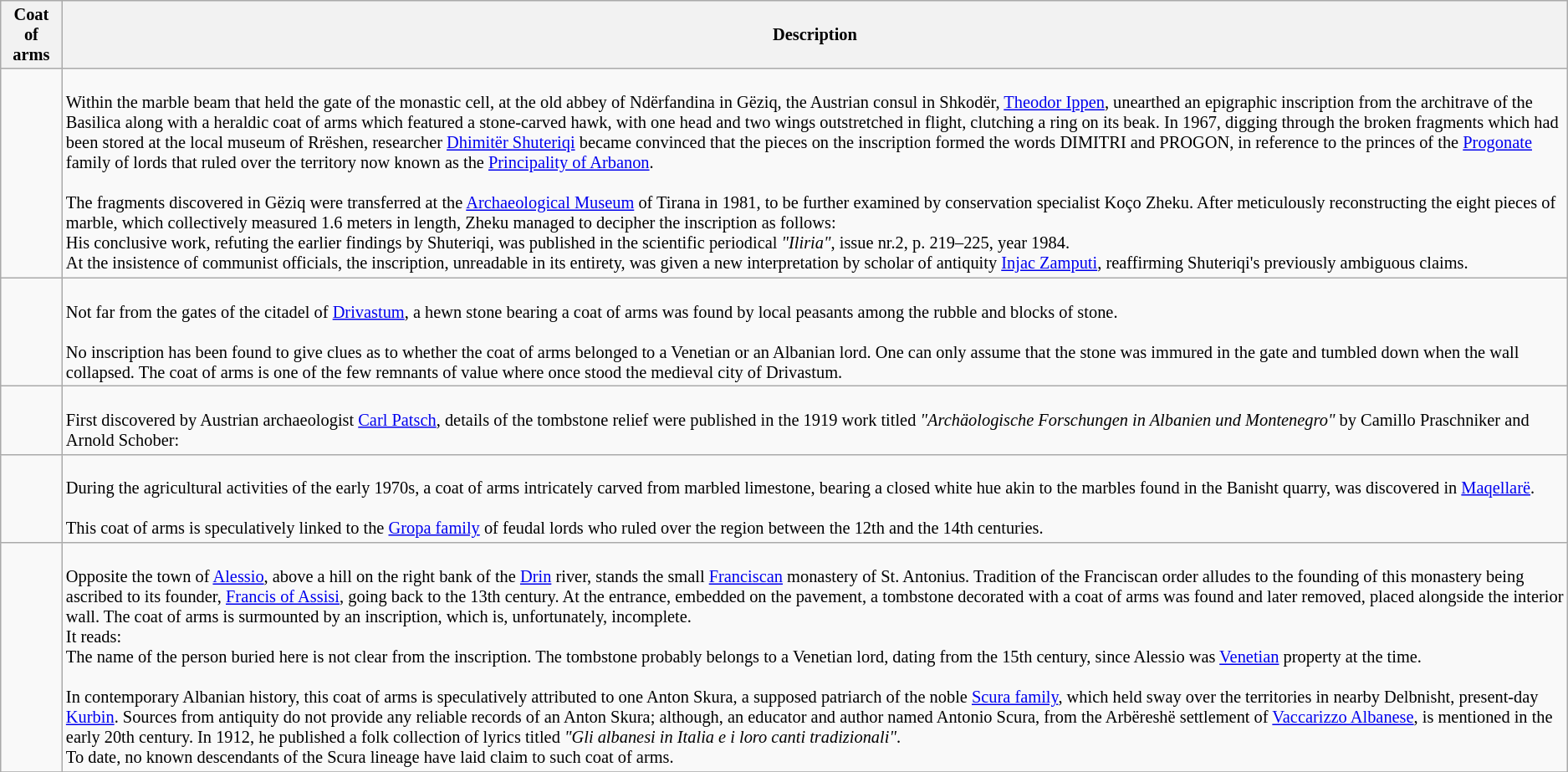<table class="wikitable" style="font-size:85%;">
<tr>
<th>Coat of arms</th>
<th>Description</th>
</tr>
<tr>
<td align="center"></td>
<td><br>Within the marble beam that held the gate of the monastic cell, at the old abbey of Ndërfandina in Gëziq, the Austrian consul in Shkodër, <a href='#'>Theodor Ippen</a>, unearthed an epigraphic inscription from the architrave of the Basilica along with a heraldic coat of arms which featured a stone-carved hawk, with one head and two wings outstretched in flight, clutching a ring on its beak. In 1967, digging through the broken fragments which had been stored at the local museum of Rrëshen, researcher <a href='#'>Dhimitër Shuteriqi</a> became convinced that the pieces on the inscription formed the words DIMITRI and PROGON, in reference to the princes of the <a href='#'>Progonate</a> family of lords that ruled over the territory now known as the <a href='#'>Principality of Arbanon</a>.<br><br>The fragments discovered in Gëziq were transferred at the <a href='#'>Archaeological Museum</a> of Tirana in 1981, to be further examined by conservation specialist Koço Zheku. After meticulously reconstructing the eight pieces of marble, which collectively measured 1.6 meters in length, Zheku managed to decipher the inscription as follows:<br>
His conclusive work, refuting the earlier findings by Shuteriqi, was published in the scientific periodical <em>"Iliria"</em>, issue nr.2, p. 219–225, year 1984.<br>At the insistence of communist officials, the inscription, unreadable in its entirety, was given a new interpretation by scholar of antiquity <a href='#'>Injac Zamputi</a>, reaffirming Shuteriqi's previously ambiguous claims.</td>
</tr>
<tr>
<td align="center"></td>
<td><br>Not far from the gates of the citadel of <a href='#'>Drivastum</a>, a hewn stone bearing a coat of arms was found by local peasants among the rubble and blocks of stone.<br><br>No inscription has been found to give clues as to whether the coat of arms belonged to a Venetian or an Albanian lord. One can only assume that the stone was immured in the gate and tumbled down when the wall collapsed. The coat of arms is one of the few remnants of value where once stood the medieval city of Drivastum.</td>
</tr>
<tr>
<td align="center"></td>
<td><br>First discovered by Austrian archaeologist <a href='#'>Carl Patsch</a>, details of the tombstone relief were published in the 1919 work titled <em>"Archäologische Forschungen in Albanien und Montenegro"</em> by Camillo Praschniker and Arnold Schober:<br></td>
</tr>
<tr>
<td align="center"></td>
<td><br>During the agricultural activities of the early 1970s, a coat of arms intricately carved from marbled limestone, bearing a closed white hue akin to the marbles found in the Banisht quarry, was discovered in <a href='#'>Maqellarë</a>.<br><br>This coat of arms is speculatively linked to the <a href='#'>Gropa family</a> of feudal lords who ruled over the region between the 12th and the 14th centuries.</td>
</tr>
<tr>
<td align="center"></td>
<td><br>Opposite the town of <a href='#'>Alessio</a>, above a hill on the right bank of the <a href='#'>Drin</a> river, stands the small <a href='#'>Franciscan</a> monastery of St. Antonius. Tradition of the Franciscan order alludes to the founding of this monastery being ascribed to its founder, <a href='#'>Francis of Assisi</a>, going back to the 13th century. At the entrance, embedded on the pavement, a tombstone decorated with a coat of arms was found and later removed, placed alongside the interior wall. The coat of arms is surmounted by an inscription, which is, unfortunately, incomplete.<br>It reads:
<br>The name of the person buried here is not clear from the inscription. The tombstone probably belongs to a Venetian lord, dating from the 15th century, since Alessio was <a href='#'>Venetian</a> property at the time.<br><br>In contemporary Albanian history, this coat of arms is speculatively attributed to one Anton Skura, a supposed patriarch of the noble <a href='#'>Scura family</a>, which held sway over the territories in nearby Delbnisht, present-day <a href='#'>Kurbin</a>. Sources from antiquity do not provide any reliable records of an Anton Skura; although, an educator and author named Antonio Scura, from the Arbëreshë settlement of <a href='#'>Vaccarizzo Albanese</a>, is mentioned in the early 20th century. In 1912, he published a folk collection of lyrics titled <em>"Gli albanesi in Italia e i loro canti tradizionali"</em>.<br>To date, no known descendants of the Scura lineage have laid claim to such coat of arms.</td>
</tr>
<tr>
</tr>
</table>
